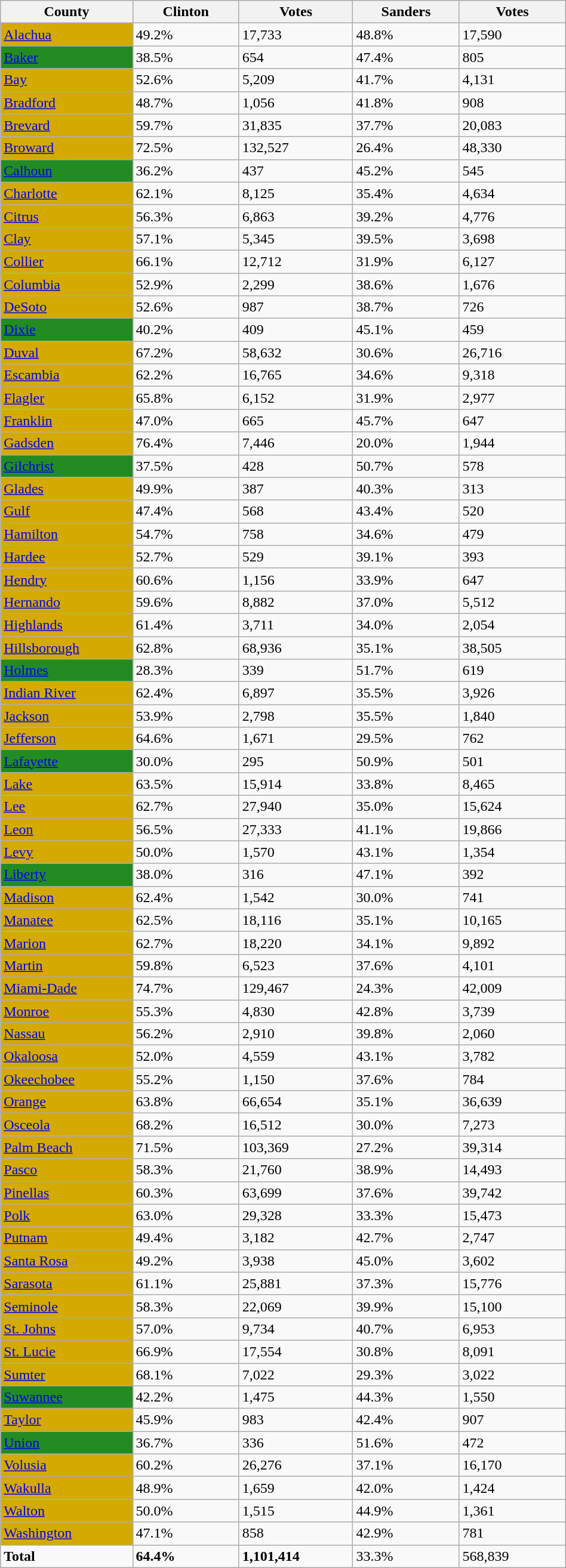<table width="50%" class="wikitable sortable">
<tr>
<th width="10%">County</th>
<th width="10%">Clinton</th>
<th width="10%">Votes</th>
<th width="10%">Sanders</th>
<th width="10%">Votes</th>
</tr>
<tr>
<td style="background:#D4AA00;"><a href='#'>Alachua</a></td>
<td>49.2%</td>
<td>17,733</td>
<td>48.8%</td>
<td>17,590</td>
</tr>
<tr>
<td style="background:#228B22;"><a href='#'>Baker</a></td>
<td>38.5%</td>
<td>654</td>
<td>47.4%</td>
<td>805</td>
</tr>
<tr>
<td style="background:#D4AA00;"><a href='#'>Bay</a></td>
<td>52.6%</td>
<td>5,209</td>
<td>41.7%</td>
<td>4,131</td>
</tr>
<tr>
<td style="background:#D4AA00;"><a href='#'>Bradford</a></td>
<td>48.7%</td>
<td>1,056</td>
<td>41.8%</td>
<td>908</td>
</tr>
<tr>
<td style="background:#D4AA00;"><a href='#'>Brevard</a></td>
<td>59.7%</td>
<td>31,835</td>
<td>37.7%</td>
<td>20,083</td>
</tr>
<tr>
<td style="background:#D4AA00;"><a href='#'>Broward</a></td>
<td>72.5%</td>
<td>132,527</td>
<td>26.4%</td>
<td>48,330</td>
</tr>
<tr>
<td style="background:#228B22;"><a href='#'>Calhoun</a></td>
<td>36.2%</td>
<td>437</td>
<td>45.2%</td>
<td>545</td>
</tr>
<tr>
<td style="background:#D4AA00;"><a href='#'>Charlotte</a></td>
<td>62.1%</td>
<td>8,125</td>
<td>35.4%</td>
<td>4,634</td>
</tr>
<tr>
<td style="background:#D4AA00;"><a href='#'>Citrus</a></td>
<td>56.3%</td>
<td>6,863</td>
<td>39.2%</td>
<td>4,776</td>
</tr>
<tr>
<td style="background:#D4AA00;"><a href='#'>Clay</a></td>
<td>57.1%</td>
<td>5,345</td>
<td>39.5%</td>
<td>3,698</td>
</tr>
<tr>
<td style="background:#D4AA00;"><a href='#'>Collier</a></td>
<td>66.1%</td>
<td>12,712</td>
<td>31.9%</td>
<td>6,127</td>
</tr>
<tr>
<td style="background:#D4AA00;"><a href='#'>Columbia</a></td>
<td>52.9%</td>
<td>2,299</td>
<td>38.6%</td>
<td>1,676</td>
</tr>
<tr>
<td style="background:#D4AA00;"><a href='#'>DeSoto</a></td>
<td>52.6%</td>
<td>987</td>
<td>38.7%</td>
<td>726</td>
</tr>
<tr>
<td style="background:#228B22;"><a href='#'>Dixie</a></td>
<td>40.2%</td>
<td>409</td>
<td>45.1%</td>
<td>459</td>
</tr>
<tr>
<td style="background:#D4AA00;"><a href='#'>Duval</a></td>
<td>67.2%</td>
<td>58,632</td>
<td>30.6%</td>
<td>26,716</td>
</tr>
<tr>
<td style="background:#D4AA00;"><a href='#'>Escambia</a></td>
<td>62.2%</td>
<td>16,765</td>
<td>34.6%</td>
<td>9,318</td>
</tr>
<tr>
<td style="background:#D4AA00;"><a href='#'>Flagler</a></td>
<td>65.8%</td>
<td>6,152</td>
<td>31.9%</td>
<td>2,977</td>
</tr>
<tr>
<td style="background:#D4AA00;"><a href='#'>Franklin</a></td>
<td>47.0%</td>
<td>665</td>
<td>45.7%</td>
<td>647</td>
</tr>
<tr>
<td style="background:#D4AA00;"><a href='#'>Gadsden</a></td>
<td>76.4%</td>
<td>7,446</td>
<td>20.0%</td>
<td>1,944</td>
</tr>
<tr>
<td style="background:#228B22;"><a href='#'>Gilchrist</a></td>
<td>37.5%</td>
<td>428</td>
<td>50.7%</td>
<td>578</td>
</tr>
<tr>
<td style="background:#D4AA00;"><a href='#'>Glades</a></td>
<td>49.9%</td>
<td>387</td>
<td>40.3%</td>
<td>313</td>
</tr>
<tr>
<td style="background:#D4AA00;"><a href='#'>Gulf</a></td>
<td>47.4%</td>
<td>568</td>
<td>43.4%</td>
<td>520</td>
</tr>
<tr>
<td style="background:#D4AA00;"><a href='#'>Hamilton</a></td>
<td>54.7%</td>
<td>758</td>
<td>34.6%</td>
<td>479</td>
</tr>
<tr>
<td style="background:#D4AA00;"><a href='#'>Hardee</a></td>
<td>52.7%</td>
<td>529</td>
<td>39.1%</td>
<td>393</td>
</tr>
<tr>
<td style="background:#D4AA00;"><a href='#'>Hendry</a></td>
<td>60.6%</td>
<td>1,156</td>
<td>33.9%</td>
<td>647</td>
</tr>
<tr>
<td style="background:#D4AA00;"><a href='#'>Hernando</a></td>
<td>59.6%</td>
<td>8,882</td>
<td>37.0%</td>
<td>5,512</td>
</tr>
<tr>
<td style="background:#D4AA00;"><a href='#'>Highlands</a></td>
<td>61.4%</td>
<td>3,711</td>
<td>34.0%</td>
<td>2,054</td>
</tr>
<tr>
<td style="background:#D4AA00;"><a href='#'>Hillsborough</a></td>
<td>62.8%</td>
<td>68,936</td>
<td>35.1%</td>
<td>38,505</td>
</tr>
<tr>
<td style="background:#228B22;"><a href='#'>Holmes</a></td>
<td>28.3%</td>
<td>339</td>
<td>51.7%</td>
<td>619</td>
</tr>
<tr>
<td style="background:#D4AA00;"><a href='#'>Indian River</a></td>
<td>62.4%</td>
<td>6,897</td>
<td>35.5%</td>
<td>3,926</td>
</tr>
<tr>
<td style="background:#D4AA00;"><a href='#'>Jackson</a></td>
<td>53.9%</td>
<td>2,798</td>
<td>35.5%</td>
<td>1,840</td>
</tr>
<tr>
<td style="background:#D4AA00;"><a href='#'>Jefferson</a></td>
<td>64.6%</td>
<td>1,671</td>
<td>29.5%</td>
<td>762</td>
</tr>
<tr>
<td style="background:#228B22;"><a href='#'>Lafayette</a></td>
<td>30.0%</td>
<td>295</td>
<td>50.9%</td>
<td>501</td>
</tr>
<tr>
<td style="background:#D4AA00;"><a href='#'>Lake</a></td>
<td>63.5%</td>
<td>15,914</td>
<td>33.8%</td>
<td>8,465</td>
</tr>
<tr>
<td style="background:#D4AA00;"><a href='#'>Lee</a></td>
<td>62.7%</td>
<td>27,940</td>
<td>35.0%</td>
<td>15,624</td>
</tr>
<tr>
<td style="background:#D4AA00;"><a href='#'>Leon</a></td>
<td>56.5%</td>
<td>27,333</td>
<td>41.1%</td>
<td>19,866</td>
</tr>
<tr>
<td style="background:#D4AA00;"><a href='#'>Levy</a></td>
<td>50.0%</td>
<td>1,570</td>
<td>43.1%</td>
<td>1,354</td>
</tr>
<tr>
<td style="background:#228B22;"><a href='#'>Liberty</a></td>
<td>38.0%</td>
<td>316</td>
<td>47.1%</td>
<td>392</td>
</tr>
<tr>
<td style="background:#D4AA00;"><a href='#'>Madison</a></td>
<td>62.4%</td>
<td>1,542</td>
<td>30.0%</td>
<td>741</td>
</tr>
<tr>
<td style="background:#D4AA00;"><a href='#'>Manatee</a></td>
<td>62.5%</td>
<td>18,116</td>
<td>35.1%</td>
<td>10,165</td>
</tr>
<tr>
<td style="background:#D4AA00;"><a href='#'>Marion</a></td>
<td>62.7%</td>
<td>18,220</td>
<td>34.1%</td>
<td>9,892</td>
</tr>
<tr>
<td style="background:#D4AA00;"><a href='#'>Martin</a></td>
<td>59.8%</td>
<td>6,523</td>
<td>37.6%</td>
<td>4,101</td>
</tr>
<tr>
<td style="background:#D4AA00;"><a href='#'>Miami-Dade</a></td>
<td>74.7%</td>
<td>129,467</td>
<td>24.3%</td>
<td>42,009</td>
</tr>
<tr>
<td style="background:#D4AA00;"><a href='#'>Monroe</a></td>
<td>55.3%</td>
<td>4,830</td>
<td>42.8%</td>
<td>3,739</td>
</tr>
<tr>
<td style="background:#D4AA00;"><a href='#'>Nassau</a></td>
<td>56.2%</td>
<td>2,910</td>
<td>39.8%</td>
<td>2,060</td>
</tr>
<tr>
<td style="background:#D4AA00;"><a href='#'>Okaloosa</a></td>
<td>52.0%</td>
<td>4,559</td>
<td>43.1%</td>
<td>3,782</td>
</tr>
<tr>
<td style="background:#D4AA00;"><a href='#'>Okeechobee</a></td>
<td>55.2%</td>
<td>1,150</td>
<td>37.6%</td>
<td>784</td>
</tr>
<tr>
<td style="background:#D4AA00;"><a href='#'>Orange</a></td>
<td>63.8%</td>
<td>66,654</td>
<td>35.1%</td>
<td>36,639</td>
</tr>
<tr>
<td style="background:#D4AA00;"><a href='#'>Osceola</a></td>
<td>68.2%</td>
<td>16,512</td>
<td>30.0%</td>
<td>7,273</td>
</tr>
<tr>
<td style="background:#D4AA00;"><a href='#'>Palm Beach</a></td>
<td>71.5%</td>
<td>103,369</td>
<td>27.2%</td>
<td>39,314</td>
</tr>
<tr>
<td style="background:#D4AA00;"><a href='#'>Pasco</a></td>
<td>58.3%</td>
<td>21,760</td>
<td>38.9%</td>
<td>14,493</td>
</tr>
<tr>
<td style="background:#D4AA00;"><a href='#'>Pinellas</a></td>
<td>60.3%</td>
<td>63,699</td>
<td>37.6%</td>
<td>39,742</td>
</tr>
<tr>
<td style="background:#D4AA00;"><a href='#'>Polk</a></td>
<td>63.0%</td>
<td>29,328</td>
<td>33.3%</td>
<td>15,473</td>
</tr>
<tr>
<td style="background:#D4AA00;"><a href='#'>Putnam</a></td>
<td>49.4%</td>
<td>3,182</td>
<td>42.7%</td>
<td>2,747</td>
</tr>
<tr>
<td style="background:#D4AA00;"><a href='#'>Santa Rosa</a></td>
<td>49.2%</td>
<td>3,938</td>
<td>45.0%</td>
<td>3,602</td>
</tr>
<tr>
<td style="background:#D4AA00;"><a href='#'>Sarasota</a></td>
<td>61.1%</td>
<td>25,881</td>
<td>37.3%</td>
<td>15,776</td>
</tr>
<tr>
<td style="background:#D4AA00;"><a href='#'>Seminole</a></td>
<td>58.3%</td>
<td>22,069</td>
<td>39.9%</td>
<td>15,100</td>
</tr>
<tr>
<td style="background:#D4AA00;"><a href='#'>St. Johns</a></td>
<td>57.0%</td>
<td>9,734</td>
<td>40.7%</td>
<td>6,953</td>
</tr>
<tr>
<td style="background:#D4AA00;"><a href='#'>St. Lucie</a></td>
<td>66.9%</td>
<td>17,554</td>
<td>30.8%</td>
<td>8,091</td>
</tr>
<tr>
<td style="background:#D4AA00;"><a href='#'>Sumter</a></td>
<td>68.1%</td>
<td>7,022</td>
<td>29.3%</td>
<td>3,022</td>
</tr>
<tr>
<td style="background:#228B22;"><a href='#'>Suwannee</a></td>
<td>42.2%</td>
<td>1,475</td>
<td>44.3%</td>
<td>1,550</td>
</tr>
<tr>
<td style="background:#D4AA00;"><a href='#'>Taylor</a></td>
<td>45.9%</td>
<td>983</td>
<td>42.4%</td>
<td>907</td>
</tr>
<tr>
<td style="background:#228B22;"><a href='#'>Union</a></td>
<td>36.7%</td>
<td>336</td>
<td>51.6%</td>
<td>472</td>
</tr>
<tr>
<td style="background:#D4AA00;"><a href='#'>Volusia</a></td>
<td>60.2%</td>
<td>26,276</td>
<td>37.1%</td>
<td>16,170</td>
</tr>
<tr>
<td style="background:#D4AA00;"><a href='#'>Wakulla</a></td>
<td>48.9%</td>
<td>1,659</td>
<td>42.0%</td>
<td>1,424</td>
</tr>
<tr>
<td style="background:#D4AA00;"><a href='#'>Walton</a></td>
<td>50.0%</td>
<td>1,515</td>
<td>44.9%</td>
<td>1,361</td>
</tr>
<tr>
<td style="background:#D4AA00;"><a href='#'>Washington</a></td>
<td>47.1%</td>
<td>858</td>
<td>42.9%</td>
<td>781</td>
</tr>
<tr>
<td><strong>Total</strong></td>
<td><strong>64.4%</strong></td>
<td><strong>1,101,414</strong></td>
<td>33.3%</td>
<td>568,839</td>
</tr>
</table>
